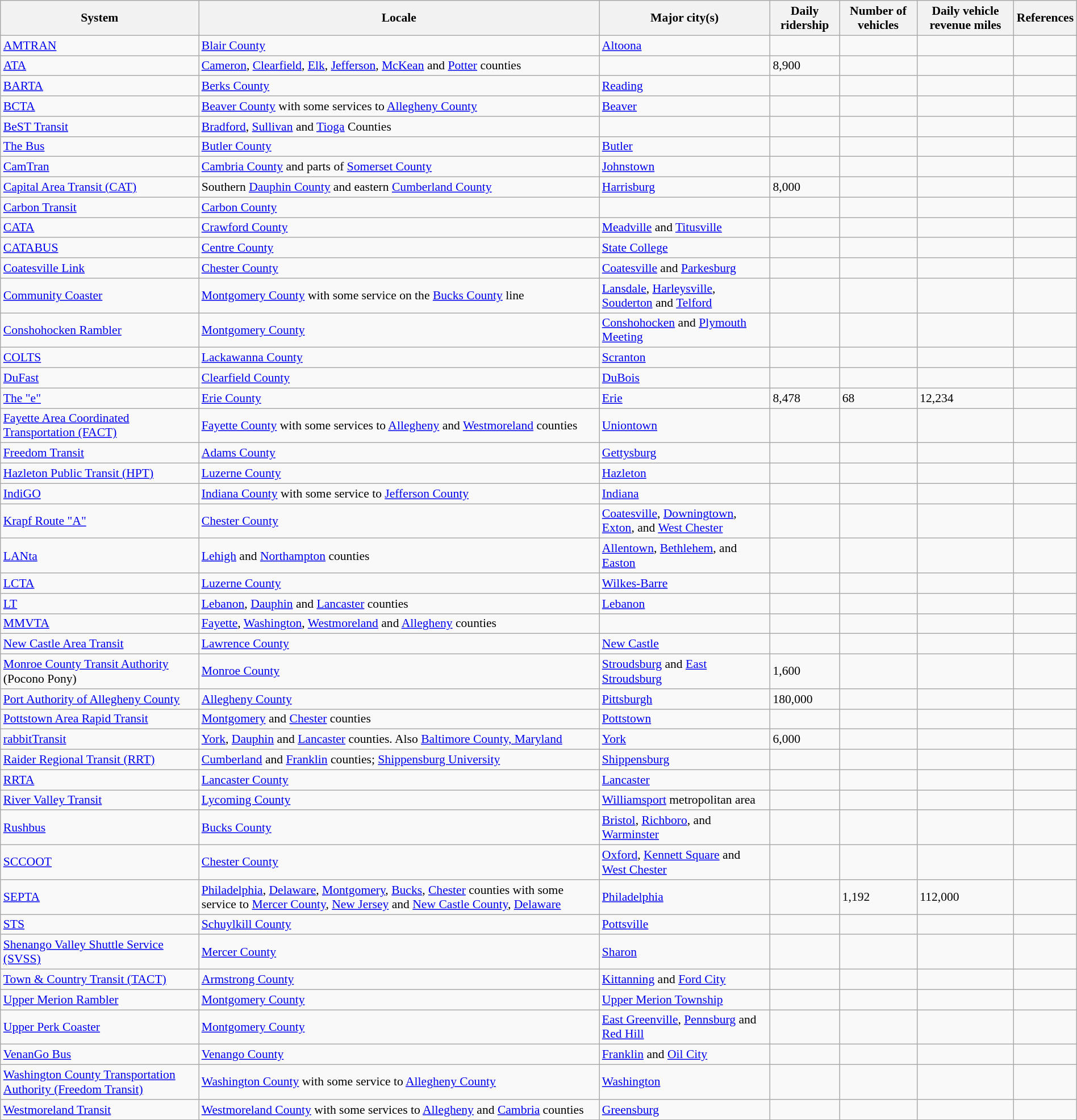<table class="wikitable sortable" style="font-size: 90%; width: 100%">
<tr>
<th>System</th>
<th>Locale</th>
<th>Major city(s)</th>
<th>Daily ridership</th>
<th>Number of vehicles</th>
<th>Daily vehicle revenue miles</th>
<th>References</th>
</tr>
<tr>
<td><a href='#'>AMTRAN</a></td>
<td><a href='#'>Blair County</a></td>
<td><a href='#'>Altoona</a></td>
<td></td>
<td></td>
<td></td>
<td></td>
</tr>
<tr>
<td><a href='#'>ATA</a></td>
<td><a href='#'>Cameron</a>, <a href='#'>Clearfield</a>, <a href='#'>Elk</a>, <a href='#'>Jefferson</a>, <a href='#'>McKean</a> and <a href='#'>Potter</a> counties</td>
<td></td>
<td>8,900</td>
<td></td>
<td></td>
<td></td>
</tr>
<tr>
<td><a href='#'>BARTA</a></td>
<td><a href='#'>Berks County</a></td>
<td><a href='#'>Reading</a></td>
<td></td>
<td></td>
<td></td>
<td></td>
</tr>
<tr>
<td><a href='#'>BCTA</a></td>
<td><a href='#'>Beaver County</a> with some services to <a href='#'>Allegheny County</a></td>
<td><a href='#'>Beaver</a></td>
<td></td>
<td></td>
<td></td>
<td></td>
</tr>
<tr>
<td><a href='#'>BeST Transit</a></td>
<td><a href='#'>Bradford</a>, <a href='#'>Sullivan</a> and <a href='#'>Tioga</a> Counties</td>
<td></td>
<td></td>
<td></td>
<td></td>
<td></td>
</tr>
<tr>
<td><a href='#'>The Bus</a></td>
<td><a href='#'>Butler County</a></td>
<td><a href='#'>Butler</a></td>
<td></td>
<td></td>
<td></td>
<td></td>
</tr>
<tr>
<td><a href='#'>CamTran</a></td>
<td><a href='#'>Cambria County</a> and parts of <a href='#'>Somerset County</a></td>
<td><a href='#'>Johnstown</a></td>
<td></td>
<td></td>
<td></td>
<td></td>
</tr>
<tr>
<td><a href='#'>Capital Area Transit (CAT)</a></td>
<td>Southern <a href='#'>Dauphin County</a> and eastern <a href='#'>Cumberland County</a></td>
<td><a href='#'>Harrisburg</a></td>
<td>8,000</td>
<td></td>
<td></td>
<td></td>
</tr>
<tr>
<td><a href='#'>Carbon Transit</a></td>
<td><a href='#'>Carbon County</a></td>
<td></td>
<td></td>
<td></td>
<td></td>
<td></td>
</tr>
<tr>
<td><a href='#'>CATA</a></td>
<td><a href='#'>Crawford County</a></td>
<td><a href='#'>Meadville</a> and <a href='#'>Titusville</a></td>
<td></td>
<td></td>
<td></td>
<td></td>
</tr>
<tr>
<td><a href='#'>CATABUS</a></td>
<td><a href='#'>Centre County</a></td>
<td><a href='#'>State College</a></td>
<td></td>
<td></td>
<td></td>
<td></td>
</tr>
<tr>
<td><a href='#'>Coatesville Link</a></td>
<td><a href='#'>Chester County</a></td>
<td><a href='#'>Coatesville</a> and <a href='#'>Parkesburg</a></td>
<td></td>
<td></td>
<td></td>
<td></td>
</tr>
<tr>
<td><a href='#'>Community Coaster</a></td>
<td><a href='#'>Montgomery County</a> with some service on the <a href='#'>Bucks County</a> line</td>
<td><a href='#'>Lansdale</a>, <a href='#'>Harleysville</a>, <a href='#'>Souderton</a> and <a href='#'>Telford</a></td>
<td></td>
<td></td>
<td></td>
<td></td>
</tr>
<tr>
<td><a href='#'>Conshohocken Rambler</a></td>
<td><a href='#'>Montgomery County</a></td>
<td><a href='#'>Conshohocken</a> and <a href='#'>Plymouth Meeting</a></td>
<td></td>
<td></td>
<td></td>
<td></td>
</tr>
<tr>
<td><a href='#'>COLTS</a></td>
<td><a href='#'>Lackawanna County</a></td>
<td><a href='#'>Scranton</a></td>
<td></td>
<td></td>
<td></td>
<td></td>
</tr>
<tr>
<td><a href='#'>DuFast</a></td>
<td><a href='#'>Clearfield County</a></td>
<td><a href='#'>DuBois</a></td>
<td></td>
<td></td>
<td></td>
<td></td>
</tr>
<tr>
<td><a href='#'>The "e"</a></td>
<td><a href='#'>Erie County</a></td>
<td><a href='#'>Erie</a></td>
<td>8,478</td>
<td>68</td>
<td>12,234</td>
<td></td>
</tr>
<tr>
<td><a href='#'>Fayette Area Coordinated Transportation (FACT)</a></td>
<td><a href='#'>Fayette County</a> with some services to <a href='#'>Allegheny</a> and <a href='#'>Westmoreland</a> counties</td>
<td><a href='#'>Uniontown</a></td>
<td></td>
<td></td>
<td></td>
<td></td>
</tr>
<tr>
<td><a href='#'>Freedom Transit</a></td>
<td><a href='#'>Adams County</a></td>
<td><a href='#'>Gettysburg</a></td>
<td></td>
<td></td>
<td></td>
<td></td>
</tr>
<tr>
<td><a href='#'>Hazleton Public Transit (HPT)</a></td>
<td><a href='#'>Luzerne County</a></td>
<td><a href='#'>Hazleton</a></td>
<td></td>
<td></td>
<td></td>
<td></td>
</tr>
<tr>
<td><a href='#'>IndiGO</a></td>
<td><a href='#'>Indiana County</a> with some service to <a href='#'>Jefferson County</a></td>
<td><a href='#'>Indiana</a></td>
<td></td>
<td></td>
<td></td>
<td></td>
</tr>
<tr>
<td><a href='#'>Krapf Route "A"</a></td>
<td><a href='#'>Chester County</a></td>
<td><a href='#'>Coatesville</a>, <a href='#'>Downingtown</a>, <a href='#'>Exton</a>, and <a href='#'>West Chester</a></td>
<td></td>
<td></td>
<td></td>
<td></td>
</tr>
<tr>
<td><a href='#'>LANta</a></td>
<td><a href='#'>Lehigh</a> and <a href='#'>Northampton</a> counties</td>
<td><a href='#'>Allentown</a>, <a href='#'>Bethlehem</a>, and <a href='#'>Easton</a></td>
<td></td>
<td></td>
<td></td>
<td></td>
</tr>
<tr>
<td><a href='#'>LCTA</a></td>
<td><a href='#'>Luzerne County</a></td>
<td><a href='#'>Wilkes-Barre</a></td>
<td></td>
<td></td>
<td></td>
<td></td>
</tr>
<tr>
<td><a href='#'>LT</a></td>
<td><a href='#'>Lebanon</a>, <a href='#'>Dauphin</a> and <a href='#'>Lancaster</a> counties</td>
<td><a href='#'>Lebanon</a></td>
<td></td>
<td></td>
<td></td>
<td></td>
</tr>
<tr>
<td><a href='#'>MMVTA</a></td>
<td><a href='#'>Fayette</a>, <a href='#'>Washington</a>, <a href='#'>Westmoreland</a> and <a href='#'>Allegheny</a> counties</td>
<td></td>
<td></td>
<td></td>
<td></td>
<td></td>
</tr>
<tr>
<td><a href='#'>New Castle Area Transit</a></td>
<td><a href='#'>Lawrence County</a></td>
<td><a href='#'>New Castle</a></td>
<td></td>
<td></td>
<td></td>
<td></td>
</tr>
<tr>
<td><a href='#'>Monroe County Transit Authority</a><br>(Pocono Pony)</td>
<td><a href='#'>Monroe County</a></td>
<td><a href='#'>Stroudsburg</a> and <a href='#'>East Stroudsburg</a></td>
<td>1,600</td>
<td></td>
<td></td>
<td></td>
</tr>
<tr>
<td><a href='#'>Port Authority of Allegheny County</a></td>
<td><a href='#'>Allegheny County</a></td>
<td><a href='#'>Pittsburgh</a></td>
<td>180,000</td>
<td></td>
<td></td>
<td></td>
</tr>
<tr>
<td><a href='#'>Pottstown Area Rapid Transit</a></td>
<td><a href='#'>Montgomery</a> and <a href='#'>Chester</a> counties</td>
<td><a href='#'>Pottstown</a></td>
<td></td>
<td></td>
<td></td>
<td></td>
</tr>
<tr>
<td><a href='#'>rabbitTransit</a></td>
<td><a href='#'>York</a>, <a href='#'>Dauphin</a> and <a href='#'>Lancaster</a> counties. Also <a href='#'>Baltimore County, Maryland</a></td>
<td><a href='#'>York</a></td>
<td>6,000</td>
<td></td>
<td></td>
<td></td>
</tr>
<tr>
<td><a href='#'>Raider Regional Transit (RRT)</a></td>
<td><a href='#'>Cumberland</a> and <a href='#'>Franklin</a> counties; <a href='#'>Shippensburg University</a></td>
<td><a href='#'>Shippensburg</a></td>
<td></td>
<td></td>
<td></td>
<td></td>
</tr>
<tr>
<td><a href='#'>RRTA</a></td>
<td><a href='#'>Lancaster County</a></td>
<td><a href='#'>Lancaster</a></td>
<td></td>
<td></td>
<td></td>
<td></td>
</tr>
<tr>
<td><a href='#'>River Valley Transit</a></td>
<td><a href='#'>Lycoming County</a></td>
<td><a href='#'>Williamsport</a> metropolitan area</td>
<td></td>
<td></td>
<td></td>
<td></td>
</tr>
<tr>
<td><a href='#'>Rushbus</a></td>
<td><a href='#'>Bucks County</a></td>
<td><a href='#'>Bristol</a>, <a href='#'>Richboro</a>, and <a href='#'>Warminster</a></td>
<td></td>
<td></td>
<td></td>
<td></td>
</tr>
<tr>
<td><a href='#'>SCCOOT</a></td>
<td><a href='#'>Chester County</a></td>
<td><a href='#'>Oxford</a>, <a href='#'>Kennett Square</a> and <a href='#'>West Chester</a></td>
<td></td>
<td></td>
<td></td>
<td></td>
</tr>
<tr>
<td><a href='#'>SEPTA</a></td>
<td><a href='#'>Philadelphia</a>, <a href='#'>Delaware</a>, <a href='#'>Montgomery</a>, <a href='#'>Bucks</a>, <a href='#'>Chester</a> counties with some service to <a href='#'>Mercer County</a>, <a href='#'>New Jersey</a> and <a href='#'>New Castle County</a>, <a href='#'>Delaware</a></td>
<td><a href='#'>Philadelphia</a></td>
<td></td>
<td>1,192</td>
<td>112,000</td>
<td></td>
</tr>
<tr>
<td><a href='#'>STS</a></td>
<td><a href='#'>Schuylkill County</a></td>
<td><a href='#'>Pottsville</a></td>
<td></td>
<td></td>
<td></td>
<td></td>
</tr>
<tr>
<td><a href='#'>Shenango Valley Shuttle Service (SVSS)</a></td>
<td><a href='#'>Mercer County</a></td>
<td><a href='#'>Sharon</a></td>
<td></td>
<td></td>
<td></td>
<td></td>
</tr>
<tr>
<td><a href='#'>Town & Country Transit (TACT)</a></td>
<td><a href='#'>Armstrong County</a></td>
<td><a href='#'>Kittanning</a> and <a href='#'>Ford City</a></td>
<td></td>
<td></td>
<td></td>
<td></td>
</tr>
<tr>
<td><a href='#'>Upper Merion Rambler</a></td>
<td><a href='#'>Montgomery County</a></td>
<td><a href='#'>Upper Merion Township</a></td>
<td></td>
<td></td>
<td></td>
<td></td>
</tr>
<tr>
<td><a href='#'>Upper Perk Coaster</a></td>
<td><a href='#'>Montgomery County</a></td>
<td><a href='#'>East Greenville</a>, <a href='#'>Pennsburg</a> and <a href='#'>Red Hill</a></td>
<td></td>
<td></td>
<td></td>
<td></td>
</tr>
<tr>
<td><a href='#'>VenanGo Bus</a></td>
<td><a href='#'>Venango County</a></td>
<td><a href='#'>Franklin</a> and <a href='#'>Oil City</a></td>
<td></td>
<td></td>
<td></td>
<td></td>
</tr>
<tr>
<td><a href='#'>Washington County Transportation Authority (Freedom Transit)</a></td>
<td><a href='#'>Washington County</a> with some service to <a href='#'>Allegheny County</a></td>
<td><a href='#'>Washington</a></td>
<td></td>
<td></td>
<td></td>
<td></td>
</tr>
<tr>
<td><a href='#'>Westmoreland Transit</a></td>
<td><a href='#'>Westmoreland County</a> with some services to <a href='#'>Allegheny</a> and <a href='#'>Cambria</a> counties</td>
<td><a href='#'>Greensburg</a></td>
<td></td>
<td></td>
<td></td>
<td></td>
</tr>
</table>
